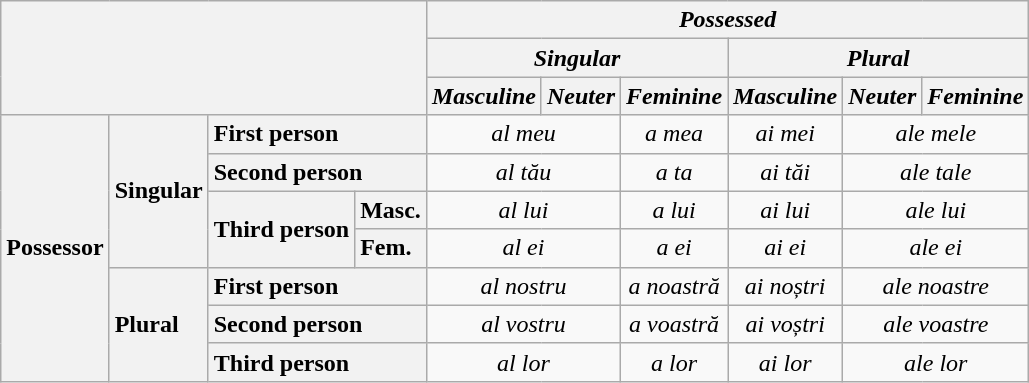<table class="wikitable" style="text-align: center;">
<tr>
<th colspan="4" rowspan="3"></th>
<th colspan="6"><em>Possessed</em></th>
</tr>
<tr>
<th colspan="3"><em>Singular</em></th>
<th colspan="3"><em>Plural</em></th>
</tr>
<tr>
<th><em>Masculine</em></th>
<th><em>Neuter</em></th>
<th><em>Feminine</em></th>
<th><em>Masculine</em></th>
<th><em>Neuter</em></th>
<th><em>Feminine</em></th>
</tr>
<tr>
<th rowspan="7" style="text-align: left;">Possessor</th>
<th rowspan="4" style="text-align: left;">Singular</th>
<th colspan="2" style="text-align: left;">First person</th>
<td colspan="2"><em>al meu</em></td>
<td><em>a mea</em></td>
<td><em>ai mei</em></td>
<td colspan="2"><em>ale mele</em></td>
</tr>
<tr>
<th colspan="2" style="text-align: left;">Second person</th>
<td colspan="2"><em>al tău</em></td>
<td><em>a ta</em></td>
<td><em>ai tăi</em></td>
<td colspan="2"><em>ale tale</em></td>
</tr>
<tr>
<th rowspan="2" style="text-align: left;">Third person</th>
<th style="text-align: left;">Masc.</th>
<td colspan="2"><em>al lui</em></td>
<td><em>a lui</em></td>
<td><em>ai lui</em></td>
<td colspan="2"><em>ale lui</em></td>
</tr>
<tr>
<th style="text-align: left;">Fem.</th>
<td colspan="2"><em>al ei</em></td>
<td><em>a ei</em></td>
<td><em>ai ei</em></td>
<td colspan="2"><em>ale ei</em></td>
</tr>
<tr>
<th rowspan="4" style="text-align: left;">Plural</th>
<th colspan="2" style="text-align: left;">First person</th>
<td colspan="2"><em>al nostru</em></td>
<td><em>a noastră</em></td>
<td><em>ai noștri</em></td>
<td colspan="2"><em>ale noastre</em></td>
</tr>
<tr>
<th colspan="2" style="text-align: left;">Second person</th>
<td colspan="2"><em>al vostru</em></td>
<td><em>a voastră</em></td>
<td><em>ai voștri</em></td>
<td colspan="2"><em>ale voastre</em></td>
</tr>
<tr>
<th colspan="2" style="text-align: left;">Third person</th>
<td colspan="2"><em>al lor</em></td>
<td><em>a lor</em></td>
<td><em>ai lor</em></td>
<td colspan="2"><em>ale lor</em></td>
</tr>
</table>
